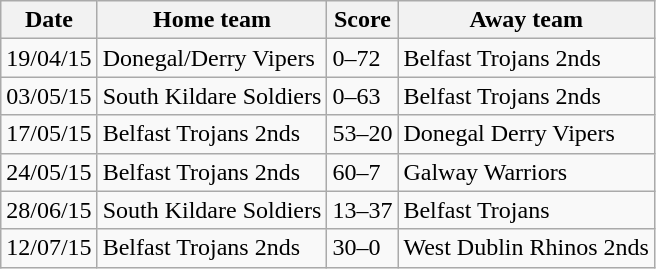<table class="wikitable">
<tr>
<th>Date</th>
<th>Home team</th>
<th>Score</th>
<th>Away team</th>
</tr>
<tr>
<td>19/04/15</td>
<td>Donegal/Derry Vipers</td>
<td>0–72</td>
<td>Belfast Trojans 2nds</td>
</tr>
<tr>
<td>03/05/15</td>
<td>South Kildare Soldiers</td>
<td>0–63</td>
<td>Belfast Trojans 2nds</td>
</tr>
<tr>
<td>17/05/15</td>
<td>Belfast Trojans 2nds</td>
<td>53–20</td>
<td>Donegal Derry Vipers</td>
</tr>
<tr>
<td>24/05/15</td>
<td>Belfast Trojans 2nds</td>
<td>60–7</td>
<td>Galway Warriors</td>
</tr>
<tr>
<td>28/06/15</td>
<td>South Kildare Soldiers</td>
<td>13–37</td>
<td>Belfast Trojans</td>
</tr>
<tr>
<td>12/07/15</td>
<td>Belfast Trojans 2nds</td>
<td>30–0</td>
<td>West Dublin Rhinos 2nds</td>
</tr>
</table>
